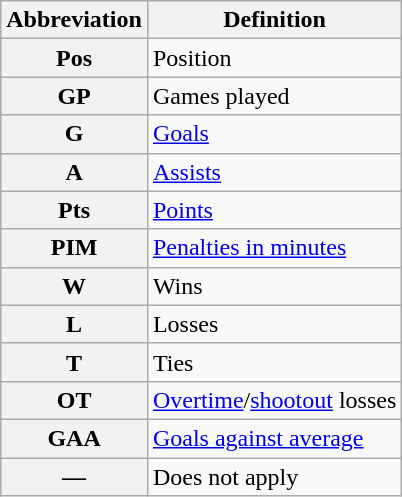<table class="wikitable">
<tr>
<th scope="col">Abbreviation</th>
<th scope="col">Definition</th>
</tr>
<tr>
<th scope="row">Pos</th>
<td>Position</td>
</tr>
<tr>
<th scope="row">GP</th>
<td>Games played</td>
</tr>
<tr>
<th scope="row">G</th>
<td><a href='#'>Goals</a></td>
</tr>
<tr>
<th scope="row">A</th>
<td><a href='#'>Assists</a></td>
</tr>
<tr>
<th scope="row">Pts</th>
<td><a href='#'>Points</a></td>
</tr>
<tr>
<th scope="row">PIM</th>
<td><a href='#'>Penalties in minutes</a></td>
</tr>
<tr>
<th scope="row">W</th>
<td>Wins</td>
</tr>
<tr>
<th scope="row">L</th>
<td>Losses</td>
</tr>
<tr>
<th scope="row">T</th>
<td>Ties</td>
</tr>
<tr>
<th scope="row">OT</th>
<td><a href='#'>Overtime</a>/<a href='#'>shootout</a> losses</td>
</tr>
<tr>
<th scope="row">GAA</th>
<td><a href='#'>Goals against average</a></td>
</tr>
<tr>
<th scope="row">—</th>
<td>Does not apply</td>
</tr>
</table>
